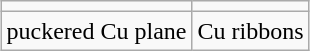<table class="wikitable" style="margin:1em auto; text-align:center;">
<tr>
<td></td>
<td></td>
</tr>
<tr>
<td>puckered Cu plane</td>
<td>Cu ribbons</td>
</tr>
</table>
